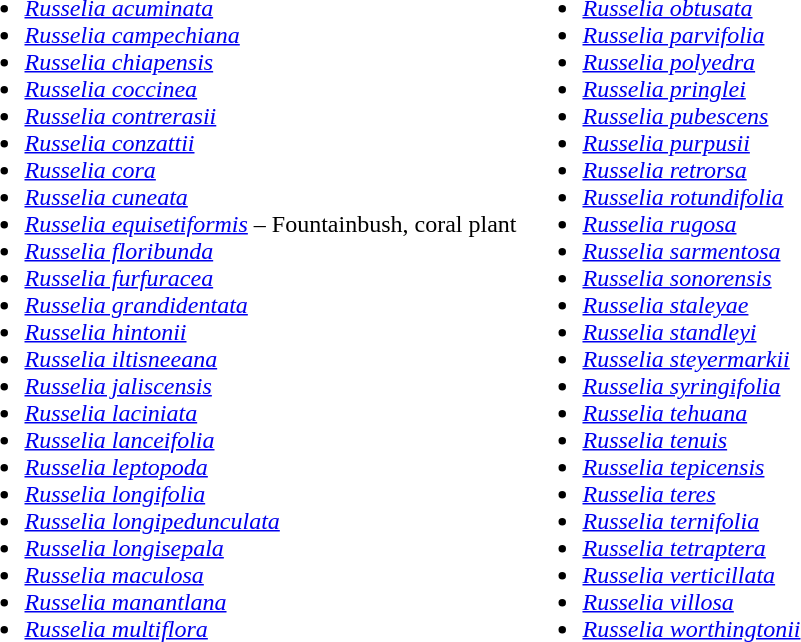<table>
<tr valign=top>
<td><br><ul><li><em><a href='#'>Russelia acuminata</a></em> </li><li><em><a href='#'>Russelia campechiana</a></em> </li><li><em><a href='#'>Russelia chiapensis</a></em> </li><li><em><a href='#'>Russelia coccinea</a></em> </li><li><em><a href='#'>Russelia contrerasii</a></em> </li><li><em><a href='#'>Russelia conzattii</a></em> </li><li><em><a href='#'>Russelia cora</a></em> </li><li><em><a href='#'>Russelia cuneata</a></em> </li><li><em><a href='#'>Russelia equisetiformis</a></em>  – Fountainbush, coral plant</li><li><em><a href='#'>Russelia floribunda</a></em> </li><li><em><a href='#'>Russelia furfuracea</a></em> </li><li><em><a href='#'>Russelia grandidentata</a></em> </li><li><em><a href='#'>Russelia hintonii</a></em> </li><li><em><a href='#'>Russelia iltisneeana</a></em> </li><li><em><a href='#'>Russelia jaliscensis</a></em> </li><li><em><a href='#'>Russelia laciniata</a></em> </li><li><em><a href='#'>Russelia lanceifolia</a></em> </li><li><em><a href='#'>Russelia leptopoda</a></em> </li><li><em><a href='#'>Russelia longifolia</a></em> </li><li><em><a href='#'>Russelia longipedunculata</a></em> </li><li><em><a href='#'>Russelia longisepala</a></em> </li><li><em><a href='#'>Russelia maculosa</a></em> </li><li><em><a href='#'>Russelia manantlana</a></em> </li><li><em><a href='#'>Russelia multiflora</a></em> </li></ul></td>
<td><br><ul><li><em><a href='#'>Russelia obtusata</a></em> </li><li><em><a href='#'>Russelia parvifolia</a></em> </li><li><em><a href='#'>Russelia polyedra</a></em> </li><li><em><a href='#'>Russelia pringlei</a></em> </li><li><em><a href='#'>Russelia pubescens</a></em> </li><li><em><a href='#'>Russelia purpusii</a></em> </li><li><em><a href='#'>Russelia retrorsa</a></em> </li><li><em><a href='#'>Russelia rotundifolia</a></em> </li><li><em><a href='#'>Russelia rugosa</a></em> </li><li><em><a href='#'>Russelia sarmentosa</a></em> </li><li><em><a href='#'>Russelia sonorensis</a></em> </li><li><em><a href='#'>Russelia staleyae</a></em> </li><li><em><a href='#'>Russelia standleyi</a></em> </li><li><em><a href='#'>Russelia steyermarkii</a></em> </li><li><em><a href='#'>Russelia syringifolia</a></em> </li><li><em><a href='#'>Russelia tehuana</a></em> </li><li><em><a href='#'>Russelia tenuis</a></em> </li><li><em><a href='#'>Russelia tepicensis</a></em> </li><li><em><a href='#'>Russelia teres</a></em> </li><li><em><a href='#'>Russelia ternifolia</a></em> </li><li><em><a href='#'>Russelia tetraptera</a></em> </li><li><em><a href='#'>Russelia verticillata</a></em> </li><li><em><a href='#'>Russelia villosa</a></em> </li><li><em><a href='#'>Russelia worthingtonii</a></em> </li></ul></td>
</tr>
</table>
